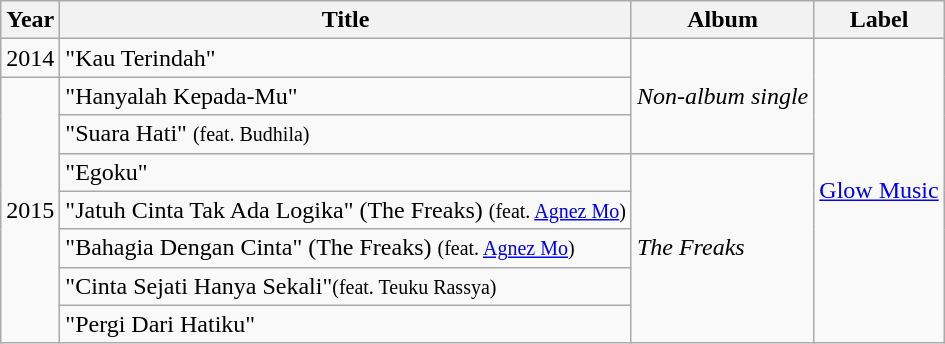<table class="wikitable">
<tr>
<th>Year</th>
<th>Title</th>
<th>Album</th>
<th>Label</th>
</tr>
<tr>
<td>2014</td>
<td>"Kau Terindah"</td>
<td rowspan= "3"><em>Non-album single</em></td>
<td rowspan= "8"><a href='#'>Glow Music</a></td>
</tr>
<tr>
<td rowspan= "7">2015</td>
<td>"Hanyalah Kepada-Mu"</td>
</tr>
<tr>
<td>"Suara Hati" <small>(feat. Budhila)</small></td>
</tr>
<tr>
<td>"Egoku"</td>
<td rowspan= "5"><em>The Freaks</em></td>
</tr>
<tr>
<td>"Jatuh Cinta Tak Ada Logika" (The Freaks) <small>(feat. <a href='#'>Agnez Mo</a>)</small></td>
</tr>
<tr>
<td>"Bahagia Dengan Cinta" (The Freaks) <small>(feat. <a href='#'>Agnez Mo</a>)</small></td>
</tr>
<tr>
<td>"Cinta Sejati Hanya Sekali"<small>(feat. Teuku Rassya)</small></td>
</tr>
<tr>
<td>"Pergi Dari Hatiku"</td>
</tr>
</table>
